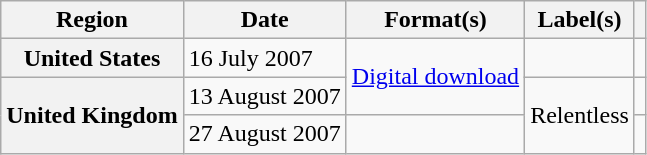<table class="wikitable plainrowheaders">
<tr>
<th scope="col">Region</th>
<th scope="col">Date</th>
<th scope="col">Format(s)</th>
<th scope="col">Label(s)</th>
<th scope="col"></th>
</tr>
<tr>
<th scope="row">United States</th>
<td>16 July 2007</td>
<td rowspan="2"><a href='#'>Digital download</a></td>
<td></td>
<td></td>
</tr>
<tr>
<th scope="row" rowspan="2">United Kingdom</th>
<td>13 August 2007</td>
<td rowspan="2">Relentless</td>
<td></td>
</tr>
<tr>
<td>27 August 2007</td>
<td></td>
<td></td>
</tr>
</table>
